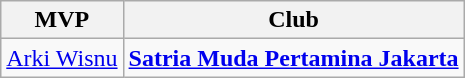<table class="wikitable">
<tr>
<th>MVP</th>
<th>Club</th>
</tr>
<tr>
<td> <a href='#'>Arki Wisnu</a></td>
<td><strong><a href='#'>Satria Muda Pertamina Jakarta</a></strong></td>
</tr>
</table>
